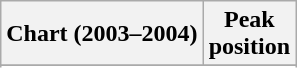<table class="wikitable sortable plainrowheaders" style="text-align:center">
<tr>
<th scope="col">Chart (2003–2004)</th>
<th scope="col">Peak<br>position</th>
</tr>
<tr>
</tr>
<tr>
</tr>
<tr>
</tr>
<tr>
</tr>
</table>
